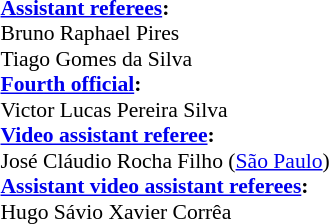<table width=50% style="font-size: 90%">
<tr>
<td><br><strong><a href='#'>Assistant referees</a>:</strong>
<br>Bruno Raphael Pires
<br>Tiago Gomes da Silva
<br><strong><a href='#'>Fourth official</a>:</strong>
<br>Victor Lucas Pereira Silva
<br><strong><a href='#'>Video assistant referee</a>:</strong>
<br>José Cláudio Rocha Filho (<a href='#'>São Paulo</a>)
<br><strong><a href='#'>Assistant video assistant referees</a>:</strong>
<br>Hugo Sávio Xavier Corrêa</td>
</tr>
</table>
